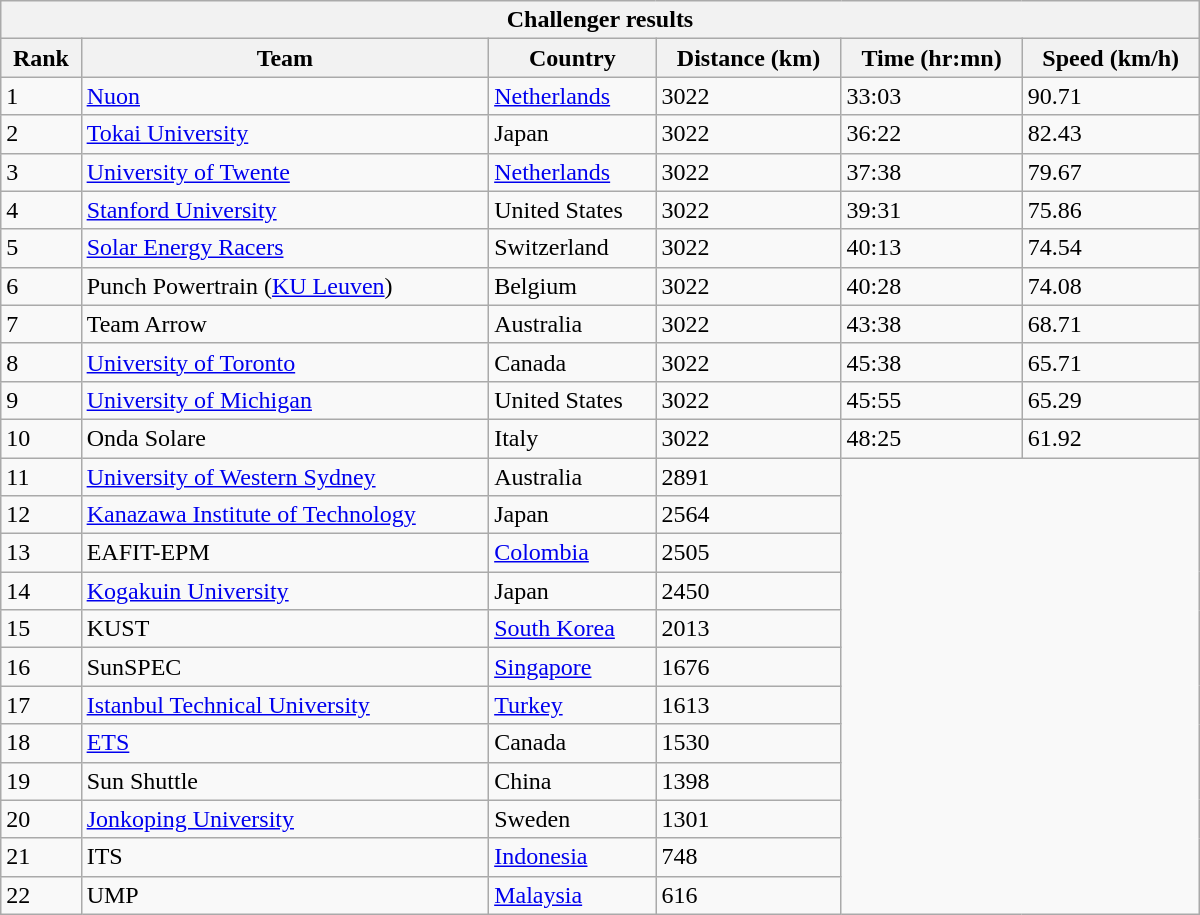<table class="wikitable collapsible collapsed" style="min-width:50em;">
<tr>
<th colspan=6>Challenger results</th>
</tr>
<tr>
<th>Rank</th>
<th>Team</th>
<th>Country</th>
<th>Distance (km)</th>
<th>Time (hr:mn)</th>
<th>Speed (km/h)</th>
</tr>
<tr>
<td>1</td>
<td><a href='#'>Nuon</a></td>
<td><a href='#'>Netherlands</a></td>
<td>3022</td>
<td>33:03</td>
<td>90.71</td>
</tr>
<tr>
<td>2</td>
<td><a href='#'>Tokai University</a></td>
<td>Japan</td>
<td>3022</td>
<td>36:22</td>
<td>82.43</td>
</tr>
<tr>
<td>3</td>
<td><a href='#'>University of Twente</a></td>
<td><a href='#'>Netherlands</a></td>
<td>3022</td>
<td>37:38</td>
<td>79.67</td>
</tr>
<tr>
<td>4</td>
<td><a href='#'>Stanford University</a></td>
<td>United States</td>
<td>3022</td>
<td>39:31</td>
<td>75.86</td>
</tr>
<tr>
<td>5</td>
<td><a href='#'>Solar Energy Racers</a></td>
<td>Switzerland</td>
<td>3022</td>
<td>40:13</td>
<td>74.54</td>
</tr>
<tr>
<td>6</td>
<td>Punch Powertrain (<a href='#'>KU Leuven</a>)</td>
<td>Belgium</td>
<td>3022</td>
<td>40:28</td>
<td>74.08</td>
</tr>
<tr>
<td>7</td>
<td>Team Arrow</td>
<td>Australia</td>
<td>3022</td>
<td>43:38</td>
<td>68.71</td>
</tr>
<tr>
<td>8</td>
<td><a href='#'>University of Toronto</a></td>
<td>Canada</td>
<td>3022</td>
<td>45:38</td>
<td>65.71</td>
</tr>
<tr>
<td>9</td>
<td><a href='#'>University of Michigan</a></td>
<td>United States</td>
<td>3022</td>
<td>45:55</td>
<td>65.29</td>
</tr>
<tr>
<td>10</td>
<td>Onda Solare</td>
<td>Italy</td>
<td>3022</td>
<td>48:25</td>
<td>61.92</td>
</tr>
<tr>
<td>11</td>
<td><a href='#'>University of Western Sydney</a></td>
<td>Australia</td>
<td>2891</td>
</tr>
<tr>
<td>12</td>
<td><a href='#'>Kanazawa Institute of Technology</a></td>
<td>Japan</td>
<td>2564</td>
</tr>
<tr>
<td>13</td>
<td>EAFIT-EPM</td>
<td><a href='#'>Colombia</a></td>
<td>2505</td>
</tr>
<tr>
<td>14</td>
<td><a href='#'>Kogakuin University</a></td>
<td>Japan</td>
<td>2450</td>
</tr>
<tr>
<td>15</td>
<td>KUST</td>
<td><a href='#'>South Korea</a></td>
<td>2013</td>
</tr>
<tr>
<td>16</td>
<td>SunSPEC</td>
<td><a href='#'>Singapore</a></td>
<td>1676</td>
</tr>
<tr>
<td>17</td>
<td><a href='#'>Istanbul Technical University</a></td>
<td><a href='#'>Turkey</a></td>
<td>1613</td>
</tr>
<tr>
<td>18</td>
<td><a href='#'>ETS</a></td>
<td>Canada</td>
<td>1530</td>
</tr>
<tr>
<td>19</td>
<td>Sun Shuttle</td>
<td>China</td>
<td>1398</td>
</tr>
<tr>
<td>20</td>
<td><a href='#'>Jonkoping University</a></td>
<td>Sweden</td>
<td>1301</td>
</tr>
<tr>
<td>21</td>
<td>ITS</td>
<td><a href='#'>Indonesia</a></td>
<td>748</td>
</tr>
<tr>
<td>22</td>
<td>UMP</td>
<td><a href='#'>Malaysia</a></td>
<td>616</td>
</tr>
</table>
